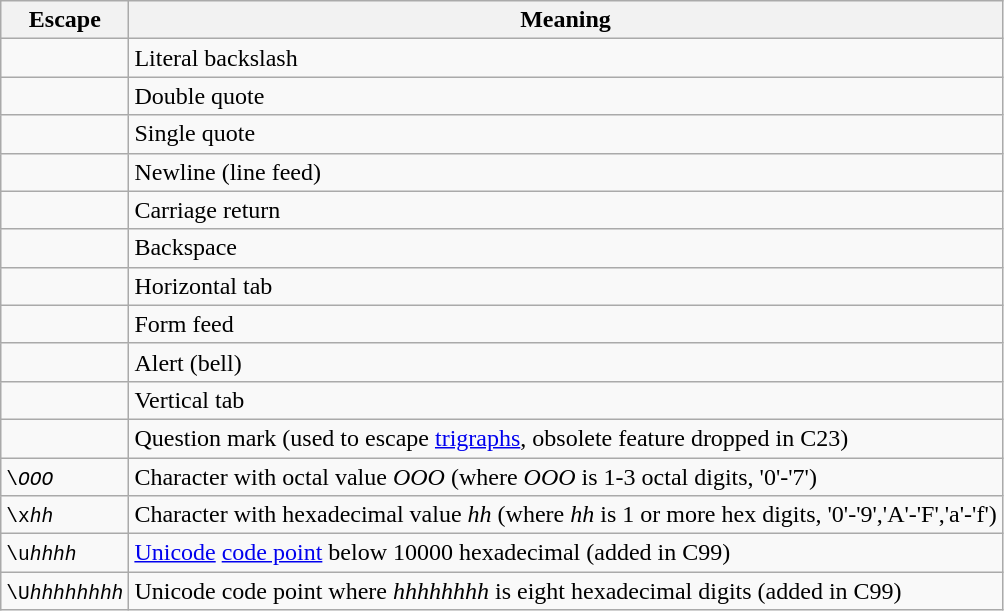<table class="wikitable">
<tr>
<th align="left">Escape</th>
<th align="left">Meaning</th>
</tr>
<tr>
<td></td>
<td>Literal backslash</td>
</tr>
<tr>
<td></td>
<td>Double quote</td>
</tr>
<tr>
<td></td>
<td>Single quote</td>
</tr>
<tr>
<td></td>
<td>Newline (line feed)</td>
</tr>
<tr>
<td></td>
<td>Carriage return</td>
</tr>
<tr>
<td></td>
<td>Backspace</td>
</tr>
<tr>
<td></td>
<td>Horizontal tab</td>
</tr>
<tr>
<td></td>
<td>Form feed</td>
</tr>
<tr>
<td></td>
<td>Alert (bell)</td>
</tr>
<tr>
<td></td>
<td>Vertical tab</td>
</tr>
<tr>
<td></td>
<td>Question mark (used to escape <a href='#'>trigraphs</a>, obsolete feature dropped in C23)</td>
</tr>
<tr>
<td><code>\<em>OOO</em></code></td>
<td>Character with octal value <em>OOO</em> (where <em>OOO</em> is 1-3 octal digits, '0'-'7')</td>
</tr>
<tr>
<td><code>\x<em>hh</em></code></td>
<td>Character with hexadecimal value <em>hh</em> (where <em>hh</em> is 1 or more hex digits, '0'-'9','A'-'F','a'-'f')</td>
</tr>
<tr>
<td><code>\u<em>hhhh</em></code></td>
<td><a href='#'>Unicode</a> <a href='#'>code point</a> below 10000 hexadecimal (added in C99)</td>
</tr>
<tr>
<td><code>\U<em>hhhhhhhh</em></code></td>
<td>Unicode code point where <em>hhhhhhhh</em> is eight hexadecimal digits (added in C99)</td>
</tr>
</table>
